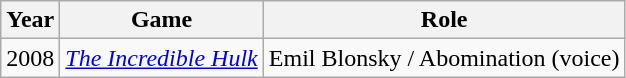<table class="wikitable sortable">
<tr>
<th>Year</th>
<th>Game</th>
<th>Role</th>
</tr>
<tr>
<td>2008</td>
<td><em><a href='#'>The Incredible Hulk</a></em></td>
<td>Emil Blonsky / Abomination (voice)</td>
</tr>
</table>
